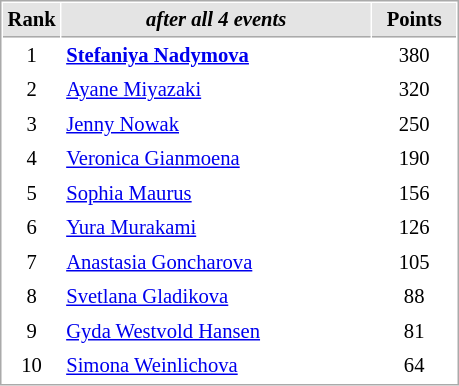<table cellspacing="1" cellpadding="3" style="border:1px solid #AAAAAA;font-size:86%">
<tr style="background-color: #E4E4E4;">
<th style="border-bottom:1px solid #AAAAAA; width: 10px;">Rank</th>
<th style="border-bottom:1px solid #AAAAAA; width: 200px;"><em>after all 4 events</em></th>
<th style="border-bottom:1px solid #AAAAAA; width: 50px;">Points</th>
</tr>
<tr>
<td align=center>1</td>
<td><strong> <a href='#'>Stefaniya Nadymova</a></strong></td>
<td align=center>380</td>
</tr>
<tr>
<td align=center>2</td>
<td> <a href='#'>Ayane Miyazaki</a></td>
<td align=center>320</td>
</tr>
<tr>
<td align=center>3</td>
<td> <a href='#'>Jenny Nowak</a></td>
<td align=center>250</td>
</tr>
<tr>
<td align=center>4</td>
<td> <a href='#'>Veronica Gianmoena</a></td>
<td align=center>190</td>
</tr>
<tr>
<td align=center>5</td>
<td> <a href='#'>Sophia Maurus</a></td>
<td align=center>156</td>
</tr>
<tr>
<td align=center>6</td>
<td> <a href='#'>Yura Murakami</a></td>
<td align=center>126</td>
</tr>
<tr>
<td align=center>7</td>
<td> <a href='#'>Anastasia Goncharova</a></td>
<td align=center>105</td>
</tr>
<tr>
<td align=center>8</td>
<td> <a href='#'>Svetlana Gladikova</a></td>
<td align=center>88</td>
</tr>
<tr>
<td align=center>9</td>
<td> <a href='#'>Gyda Westvold Hansen</a></td>
<td align=center>81</td>
</tr>
<tr>
<td align=center>10</td>
<td> <a href='#'>Simona Weinlichova</a></td>
<td align=center>64</td>
</tr>
</table>
